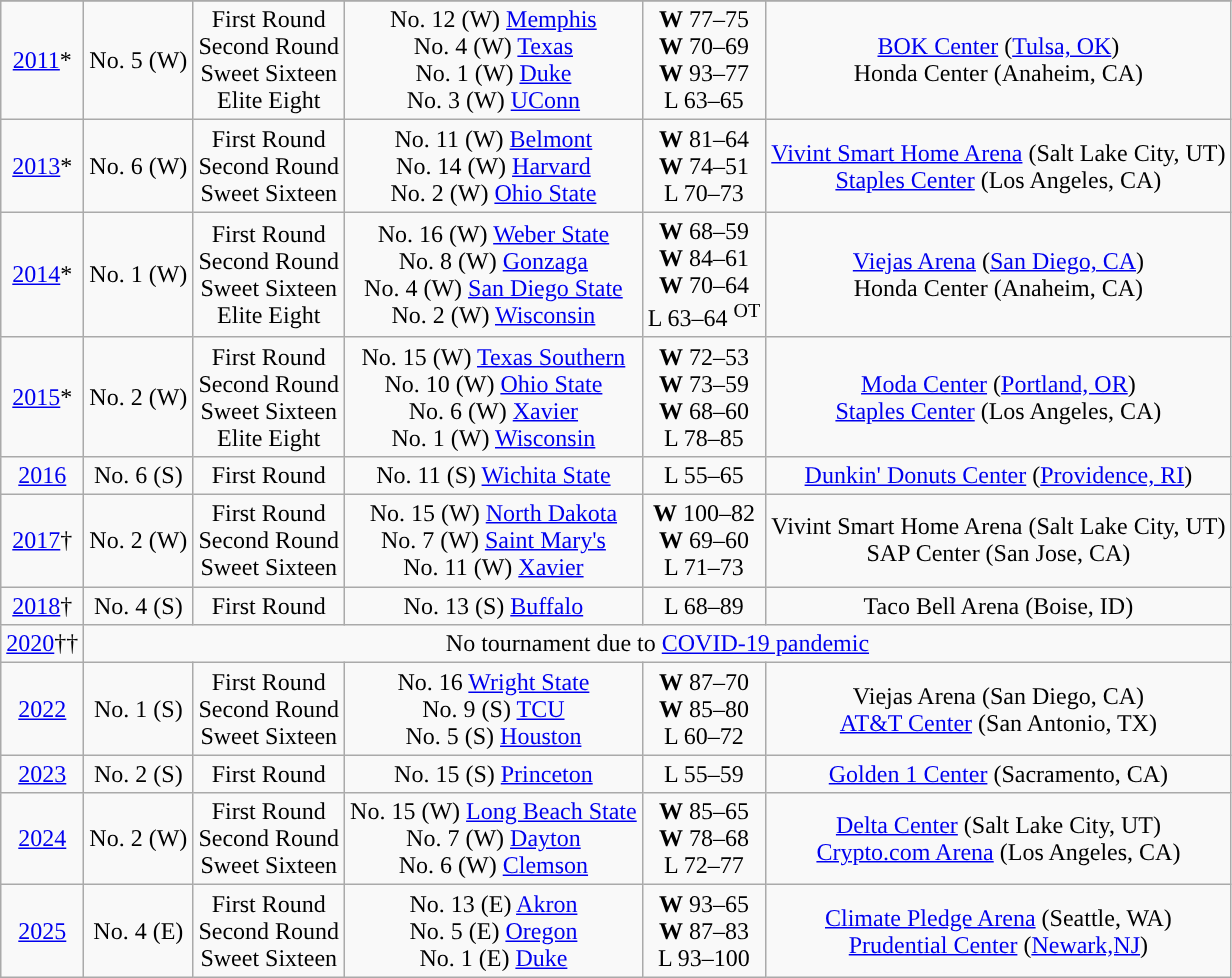<table class="wikitable">
<tr>
</tr>
<tr style="text-align:center;">
<td><a href='#'>2011</a>*</td>
<td>No. 5 (W)</td>
<td>First Round<br>Second Round<br>Sweet Sixteen<br>Elite Eight</td>
<td>No. 12 (W) <a href='#'>Memphis</a><br>No. 4 (W) <a href='#'>Texas</a><br>No. 1 (W) <a href='#'>Duke</a><br>No. 3 (W) <a href='#'>UConn</a></td>
<td><strong>W</strong> 77–75<br><strong>W</strong> 70–69<br><strong>W</strong> 93–77<br>L 63–65</td>
<td><a href='#'>BOK Center</a> (<a href='#'>Tulsa, OK</a>) <br> Honda Center (Anaheim, CA)</td>
</tr>
<tr style="text-align:center;">
<td><a href='#'>2013</a>*</td>
<td>No. 6 (W)</td>
<td>First Round<br>Second Round<br>Sweet Sixteen</td>
<td>No. 11 (W) <a href='#'>Belmont</a><br>No. 14 (W) <a href='#'>Harvard</a><br>No. 2 (W) <a href='#'>Ohio State</a></td>
<td><strong>W</strong> 81–64<br><strong>W</strong> 74–51<br>L 70–73</td>
<td><a href='#'>Vivint Smart Home Arena</a> (Salt Lake City, UT) <br> <a href='#'>Staples Center</a> (Los Angeles, CA)</td>
</tr>
<tr style="text-align:center;">
<td><a href='#'>2014</a>*</td>
<td>No. 1 (W)</td>
<td>First Round<br>Second Round<br>Sweet Sixteen<br>Elite Eight</td>
<td>No. 16 (W) <a href='#'>Weber State</a><br>No. 8 (W) <a href='#'>Gonzaga</a><br>No. 4 (W) <a href='#'>San Diego State</a><br>No. 2 (W) <a href='#'>Wisconsin</a></td>
<td><strong>W</strong> 68–59<br><strong>W</strong> 84–61<br><strong>W</strong> 70–64<br>L 63–64 <sup>OT</sup></td>
<td><a href='#'>Viejas Arena</a> (<a href='#'>San Diego, CA</a>) <br> Honda Center (Anaheim, CA)</td>
</tr>
<tr style="text-align:center;">
<td><a href='#'>2015</a>*</td>
<td>No. 2 (W)</td>
<td>First Round<br>Second Round<br>Sweet Sixteen<br>Elite Eight</td>
<td>No. 15 (W) <a href='#'>Texas Southern</a><br>No. 10 (W) <a href='#'>Ohio State</a><br>No. 6 (W) <a href='#'>Xavier</a><br>No. 1 (W) <a href='#'>Wisconsin</a></td>
<td><strong>W</strong> 72–53<br><strong>W</strong> 73–59<br><strong>W</strong> 68–60<br>L 78–85</td>
<td><a href='#'>Moda Center</a> (<a href='#'>Portland, OR</a>) <br> <a href='#'>Staples Center</a> (Los Angeles, CA)</td>
</tr>
<tr style="text-align:center;">
<td><a href='#'>2016</a></td>
<td>No. 6 (S)</td>
<td>First Round</td>
<td>No. 11 (S) <a href='#'>Wichita State</a></td>
<td>L 55–65</td>
<td><a href='#'>Dunkin' Donuts Center</a> (<a href='#'>Providence, RI</a>)</td>
</tr>
<tr style="text-align:center;">
<td><a href='#'>2017</a>†</td>
<td>No. 2 (W)</td>
<td>First Round<br>Second Round<br>Sweet Sixteen</td>
<td>No. 15 (W) <a href='#'>North Dakota</a><br>No. 7 (W) <a href='#'>Saint Mary's</a><br>No. 11 (W) <a href='#'>Xavier</a></td>
<td><strong>W</strong> 100–82<br><strong>W</strong> 69–60<br>L 71–73</td>
<td>Vivint Smart Home Arena (Salt Lake City, UT) <br> SAP Center (San Jose, CA)</td>
</tr>
<tr style="text-align:center;">
<td><a href='#'>2018</a>†</td>
<td>No. 4 (S)</td>
<td>First Round</td>
<td>No. 13 (S) <a href='#'>Buffalo</a></td>
<td>L 68–89</td>
<td>Taco Bell Arena (Boise, ID)</td>
</tr>
<tr style="text-align:center;">
<td><a href='#'>2020</a>††</td>
<td colspan="5">No tournament due to <a href='#'>COVID-19 pandemic</a></td>
</tr>
<tr style="text-align:center;">
<td><a href='#'>2022</a></td>
<td>No. 1 (S)</td>
<td>First Round<br>Second Round<br>Sweet Sixteen</td>
<td>No. 16 <a href='#'>Wright State</a><br>No. 9 (S) <a href='#'>TCU</a><br>No. 5 (S) <a href='#'>Houston</a></td>
<td><strong>W</strong> 87–70<br> <strong>W</strong> 85–80<br> L 60–72</td>
<td>Viejas Arena (San Diego, CA) <br> <a href='#'>AT&T Center</a> (San Antonio, TX)</td>
</tr>
<tr style="text-align:center;">
<td><a href='#'>2023</a></td>
<td>No. 2 (S)</td>
<td>First Round</td>
<td>No. 15 (S) <a href='#'>Princeton</a></td>
<td>L 55–59</td>
<td><a href='#'>Golden 1 Center</a> (Sacramento, CA)</td>
</tr>
<tr style="text-align:center;">
<td><a href='#'>2024</a></td>
<td>No. 2 (W)</td>
<td>First Round<br>Second Round<br>Sweet Sixteen</td>
<td>No. 15 (W)  <a href='#'>Long Beach State</a><br>No. 7 (W) <a href='#'>Dayton</a><br> No. 6 (W) <a href='#'>Clemson</a></td>
<td><strong>W</strong> 85–65<br> <strong>W</strong> 78–68<br> L 72–77</td>
<td><a href='#'>Delta Center</a> (Salt Lake City, UT)<br><a href='#'>Crypto.com Arena</a> (Los Angeles, CA)</td>
</tr>
<tr style="text-align:center;">
<td><a href='#'>2025</a></td>
<td>No. 4 (E)</td>
<td>First Round<br>Second Round<br>Sweet Sixteen</td>
<td>No. 13 (E) <a href='#'>Akron</a><br>No. 5 (E) <a href='#'>Oregon</a><br>No. 1 (E) <a href='#'>Duke</a></td>
<td><strong>W</strong> 93–65<br><strong>W</strong> 87–83<br>L 93–100</td>
<td><a href='#'>Climate Pledge Arena</a> (Seattle, WA)<br><a href='#'>Prudential Center</a> (<a href='#'>Newark,NJ</a>)</td>
</tr>
</table>
